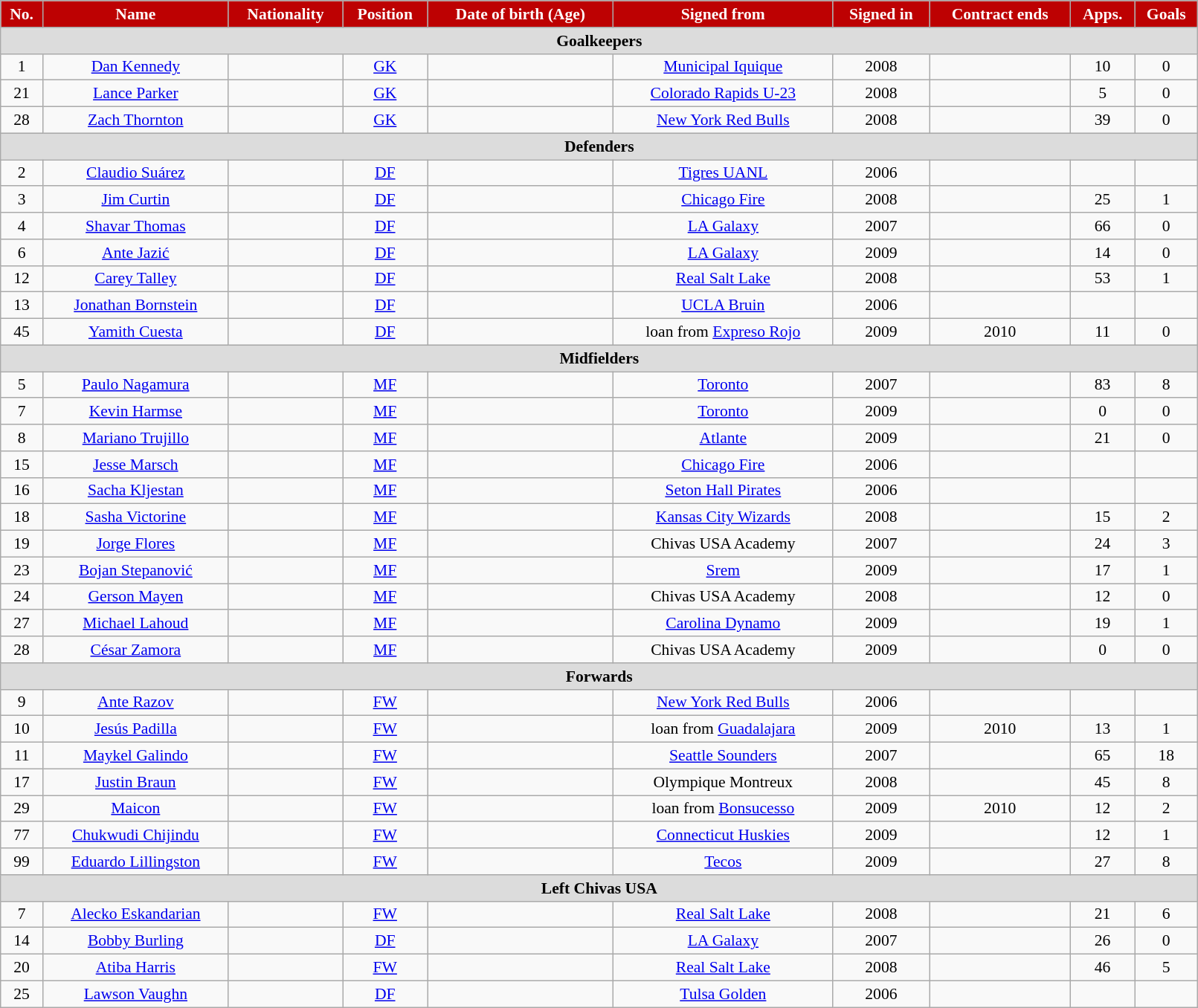<table class="wikitable"  style="text-align:center; font-size:90%; width:85%;">
<tr>
<th style="background:#BD0102; color:white; text-align:center;">No.</th>
<th style="background:#BD0102; color:white; text-align:center;">Name</th>
<th style="background:#BD0102; color:white; text-align:center;">Nationality</th>
<th style="background:#BD0102; color:white; text-align:center;">Position</th>
<th style="background:#BD0102; color:white; text-align:center;">Date of birth (Age)</th>
<th style="background:#BD0102; color:white; text-align:center;">Signed from</th>
<th style="background:#BD0102; color:white; text-align:center;">Signed in</th>
<th style="background:#BD0102; color:white; text-align:center;">Contract ends</th>
<th style="background:#BD0102; color:white; text-align:center;">Apps.</th>
<th style="background:#BD0102; color:white; text-align:center;">Goals</th>
</tr>
<tr>
<th colspan="11"  style="background:#dcdcdc; text-align:center;">Goalkeepers</th>
</tr>
<tr>
<td>1</td>
<td><a href='#'>Dan Kennedy</a></td>
<td></td>
<td><a href='#'>GK</a></td>
<td></td>
<td> <a href='#'>Municipal Iquique</a></td>
<td>2008</td>
<td></td>
<td>10</td>
<td>0</td>
</tr>
<tr>
<td>21</td>
<td><a href='#'>Lance Parker</a></td>
<td></td>
<td><a href='#'>GK</a></td>
<td></td>
<td><a href='#'>Colorado Rapids U-23</a></td>
<td>2008</td>
<td></td>
<td>5</td>
<td>0</td>
</tr>
<tr>
<td>28</td>
<td><a href='#'>Zach Thornton</a></td>
<td></td>
<td><a href='#'>GK</a></td>
<td></td>
<td><a href='#'>New York Red Bulls</a></td>
<td>2008</td>
<td></td>
<td>39</td>
<td>0</td>
</tr>
<tr>
<th colspan="11"  style="background:#dcdcdc; text-align:center;">Defenders</th>
</tr>
<tr>
<td>2</td>
<td><a href='#'>Claudio Suárez</a></td>
<td></td>
<td><a href='#'>DF</a></td>
<td></td>
<td> <a href='#'>Tigres UANL</a></td>
<td>2006</td>
<td></td>
<td></td>
<td></td>
</tr>
<tr>
<td>3</td>
<td><a href='#'>Jim Curtin</a></td>
<td></td>
<td><a href='#'>DF</a></td>
<td></td>
<td><a href='#'>Chicago Fire</a></td>
<td>2008</td>
<td></td>
<td>25</td>
<td>1</td>
</tr>
<tr>
<td>4</td>
<td><a href='#'>Shavar Thomas</a></td>
<td></td>
<td><a href='#'>DF</a></td>
<td></td>
<td><a href='#'>LA Galaxy</a></td>
<td>2007</td>
<td></td>
<td>66</td>
<td>0</td>
</tr>
<tr>
<td>6</td>
<td><a href='#'>Ante Jazić</a></td>
<td></td>
<td><a href='#'>DF</a></td>
<td></td>
<td><a href='#'>LA Galaxy</a></td>
<td>2009</td>
<td></td>
<td>14</td>
<td>0</td>
</tr>
<tr>
<td>12</td>
<td><a href='#'>Carey Talley</a></td>
<td></td>
<td><a href='#'>DF</a></td>
<td></td>
<td><a href='#'>Real Salt Lake</a></td>
<td>2008</td>
<td></td>
<td>53</td>
<td>1</td>
</tr>
<tr>
<td>13</td>
<td><a href='#'>Jonathan Bornstein</a></td>
<td></td>
<td><a href='#'>DF</a></td>
<td></td>
<td><a href='#'>UCLA Bruin</a></td>
<td>2006</td>
<td></td>
<td></td>
<td></td>
</tr>
<tr>
<td>45</td>
<td><a href='#'>Yamith Cuesta</a></td>
<td></td>
<td><a href='#'>DF</a></td>
<td></td>
<td>loan from  <a href='#'>Expreso Rojo</a></td>
<td>2009</td>
<td>2010</td>
<td>11</td>
<td>0</td>
</tr>
<tr>
<th colspan="11"  style="background:#dcdcdc; text-align:center;">Midfielders</th>
</tr>
<tr>
<td>5</td>
<td><a href='#'>Paulo Nagamura</a></td>
<td></td>
<td><a href='#'>MF</a></td>
<td></td>
<td><a href='#'>Toronto</a></td>
<td>2007</td>
<td></td>
<td>83</td>
<td>8</td>
</tr>
<tr>
<td>7</td>
<td><a href='#'>Kevin Harmse</a></td>
<td></td>
<td><a href='#'>MF</a></td>
<td></td>
<td><a href='#'>Toronto</a></td>
<td>2009</td>
<td></td>
<td>0</td>
<td>0</td>
</tr>
<tr>
<td>8</td>
<td><a href='#'>Mariano Trujillo</a></td>
<td></td>
<td><a href='#'>MF</a></td>
<td></td>
<td> <a href='#'>Atlante</a></td>
<td>2009</td>
<td></td>
<td>21</td>
<td>0</td>
</tr>
<tr>
<td>15</td>
<td><a href='#'>Jesse Marsch</a></td>
<td></td>
<td><a href='#'>MF</a></td>
<td></td>
<td><a href='#'>Chicago Fire</a></td>
<td>2006</td>
<td></td>
<td></td>
<td></td>
</tr>
<tr>
<td>16</td>
<td><a href='#'>Sacha Kljestan</a></td>
<td></td>
<td><a href='#'>MF</a></td>
<td></td>
<td><a href='#'>Seton Hall Pirates</a></td>
<td>2006</td>
<td></td>
<td></td>
<td></td>
</tr>
<tr>
<td>18</td>
<td><a href='#'>Sasha Victorine</a></td>
<td></td>
<td><a href='#'>MF</a></td>
<td></td>
<td><a href='#'>Kansas City Wizards</a></td>
<td>2008</td>
<td></td>
<td>15</td>
<td>2</td>
</tr>
<tr>
<td>19</td>
<td><a href='#'>Jorge Flores</a></td>
<td></td>
<td><a href='#'>MF</a></td>
<td></td>
<td>Chivas USA Academy</td>
<td>2007</td>
<td></td>
<td>24</td>
<td>3</td>
</tr>
<tr>
<td>23</td>
<td><a href='#'>Bojan Stepanović</a></td>
<td></td>
<td><a href='#'>MF</a></td>
<td></td>
<td> <a href='#'>Srem</a></td>
<td>2009</td>
<td></td>
<td>17</td>
<td>1</td>
</tr>
<tr>
<td>24</td>
<td><a href='#'>Gerson Mayen</a></td>
<td></td>
<td><a href='#'>MF</a></td>
<td></td>
<td>Chivas USA Academy</td>
<td>2008</td>
<td></td>
<td>12</td>
<td>0</td>
</tr>
<tr>
<td>27</td>
<td><a href='#'>Michael Lahoud</a></td>
<td></td>
<td><a href='#'>MF</a></td>
<td></td>
<td><a href='#'>Carolina Dynamo</a></td>
<td>2009</td>
<td></td>
<td>19</td>
<td>1</td>
</tr>
<tr>
<td>28</td>
<td><a href='#'>César Zamora</a></td>
<td></td>
<td><a href='#'>MF</a></td>
<td></td>
<td>Chivas USA Academy</td>
<td>2009</td>
<td></td>
<td>0</td>
<td>0</td>
</tr>
<tr>
<th colspan="11"  style="background:#dcdcdc; text-align:center;">Forwards</th>
</tr>
<tr>
<td>9</td>
<td><a href='#'>Ante Razov</a></td>
<td></td>
<td><a href='#'>FW</a></td>
<td></td>
<td><a href='#'>New York Red Bulls</a></td>
<td>2006</td>
<td></td>
<td></td>
<td></td>
</tr>
<tr>
<td>10</td>
<td><a href='#'>Jesús Padilla</a></td>
<td></td>
<td><a href='#'>FW</a></td>
<td></td>
<td>loan from  <a href='#'>Guadalajara</a></td>
<td>2009</td>
<td>2010</td>
<td>13</td>
<td>1</td>
</tr>
<tr>
<td>11</td>
<td><a href='#'>Maykel Galindo</a></td>
<td></td>
<td><a href='#'>FW</a></td>
<td></td>
<td><a href='#'>Seattle Sounders</a></td>
<td>2007</td>
<td></td>
<td>65</td>
<td>18</td>
</tr>
<tr>
<td>17</td>
<td><a href='#'>Justin Braun</a></td>
<td></td>
<td><a href='#'>FW</a></td>
<td></td>
<td>Olympique Montreux</td>
<td>2008</td>
<td></td>
<td>45</td>
<td>8</td>
</tr>
<tr>
<td>29</td>
<td><a href='#'>Maicon</a></td>
<td></td>
<td><a href='#'>FW</a></td>
<td></td>
<td>loan from  <a href='#'>Bonsucesso</a></td>
<td>2009</td>
<td>2010</td>
<td>12</td>
<td>2</td>
</tr>
<tr>
<td>77</td>
<td><a href='#'>Chukwudi Chijindu</a></td>
<td></td>
<td><a href='#'>FW</a></td>
<td></td>
<td><a href='#'>Connecticut Huskies</a></td>
<td>2009</td>
<td></td>
<td>12</td>
<td>1</td>
</tr>
<tr>
<td>99</td>
<td><a href='#'>Eduardo Lillingston</a></td>
<td></td>
<td><a href='#'>FW</a></td>
<td></td>
<td> <a href='#'>Tecos</a></td>
<td>2009</td>
<td></td>
<td>27</td>
<td>8</td>
</tr>
<tr>
<th colspan="11"  style="background:#dcdcdc; text-align:center;">Left Chivas USA</th>
</tr>
<tr>
<td>7</td>
<td><a href='#'>Alecko Eskandarian</a></td>
<td></td>
<td><a href='#'>FW</a></td>
<td></td>
<td><a href='#'>Real Salt Lake</a></td>
<td>2008</td>
<td></td>
<td>21</td>
<td>6</td>
</tr>
<tr>
<td>14</td>
<td><a href='#'>Bobby Burling</a></td>
<td></td>
<td><a href='#'>DF</a></td>
<td></td>
<td><a href='#'>LA Galaxy</a></td>
<td>2007</td>
<td></td>
<td>26</td>
<td>0</td>
</tr>
<tr>
<td>20</td>
<td><a href='#'>Atiba Harris</a></td>
<td></td>
<td><a href='#'>FW</a></td>
<td></td>
<td><a href='#'>Real Salt Lake</a></td>
<td>2008</td>
<td></td>
<td>46</td>
<td>5</td>
</tr>
<tr>
<td>25</td>
<td><a href='#'>Lawson Vaughn</a></td>
<td></td>
<td><a href='#'>DF</a></td>
<td></td>
<td><a href='#'>Tulsa Golden</a></td>
<td>2006</td>
<td></td>
<td></td>
<td></td>
</tr>
</table>
